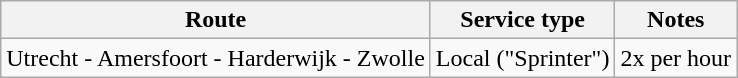<table class="wikitable">
<tr>
<th>Route</th>
<th>Service type</th>
<th>Notes</th>
</tr>
<tr>
<td>Utrecht - Amersfoort - Harderwijk - Zwolle</td>
<td>Local ("Sprinter")</td>
<td>2x per hour</td>
</tr>
</table>
